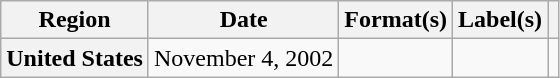<table class="wikitable plainrowheaders">
<tr>
<th scope="col">Region</th>
<th scope="col">Date</th>
<th scope="col">Format(s)</th>
<th scope="col">Label(s)</th>
<th scope="col"></th>
</tr>
<tr>
<th scope="row">United States</th>
<td>November 4, 2002</td>
<td></td>
<td></td>
<td></td>
</tr>
</table>
